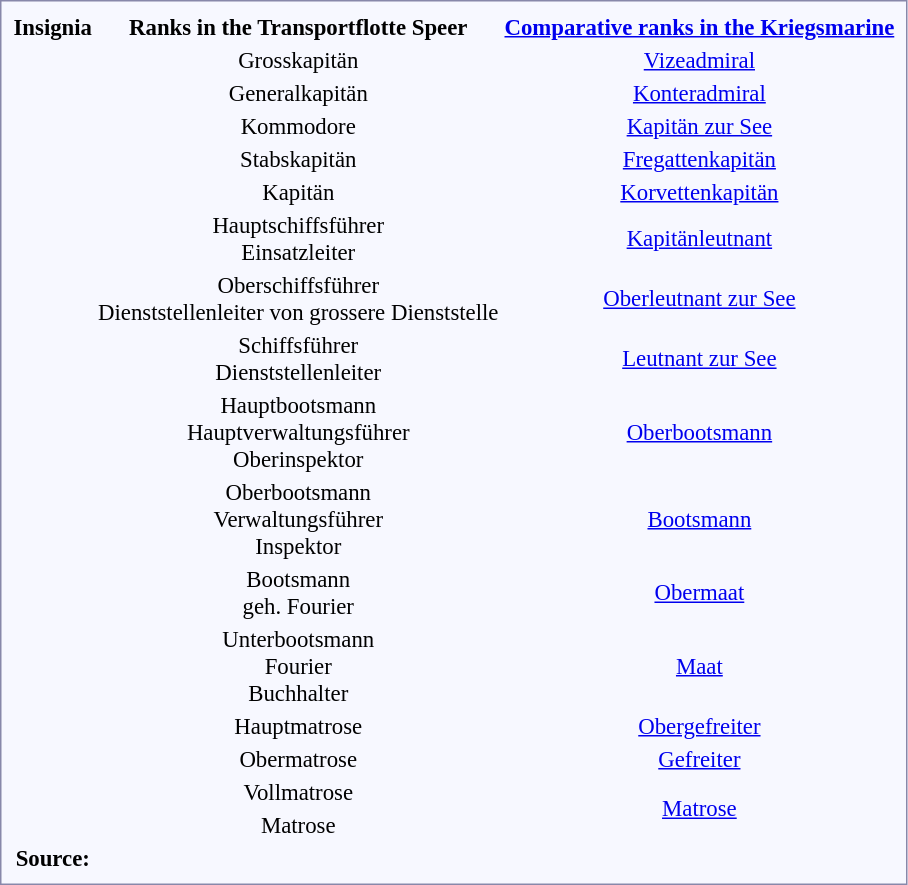<table style="border:1px solid #8888aa; background-color:#f7f8ff; padding:5px; font-size:95%; margin: 0px 12px 12px 0px;">
<tr style="text-align:center;">
<th>Insignia</th>
<th>Ranks in the Transportflotte Speer</th>
<th><a href='#'>Comparative ranks in the Kriegsmarine</a></th>
</tr>
<tr style="text-align:center;">
<td></td>
<td>Grosskapitän</td>
<td><a href='#'>Vizeadmiral</a></td>
</tr>
<tr style="text-align:center;">
<td></td>
<td>Generalkapitän</td>
<td><a href='#'>Konteradmiral</a></td>
</tr>
<tr style="text-align:center;">
<td></td>
<td>Kommodore</td>
<td><a href='#'>Kapitän zur See</a></td>
</tr>
<tr style="text-align:center;">
<td></td>
<td>Stabskapitän</td>
<td><a href='#'>Fregattenkapitän</a></td>
</tr>
<tr style="text-align:center;">
<td></td>
<td>Kapitän</td>
<td><a href='#'>Korvettenkapitän</a></td>
</tr>
<tr style="text-align:center;">
<td></td>
<td>Hauptschiffsführer<br>Einsatzleiter</td>
<td><a href='#'>Kapitänleutnant</a></td>
</tr>
<tr style="text-align:center;">
<td></td>
<td>Oberschiffsführer<br>Dienststellenleiter von grossere Dienststelle</td>
<td><a href='#'>Oberleutnant zur See</a></td>
</tr>
<tr style="text-align:center;">
<td></td>
<td>Schiffsführer<br>Dienststellenleiter</td>
<td><a href='#'>Leutnant zur See</a></td>
</tr>
<tr style="text-align:center;">
<td></td>
<td>Hauptbootsmann<br>Hauptverwaltungsführer<br>Oberinspektor</td>
<td><a href='#'>Oberbootsmann</a></td>
</tr>
<tr style="text-align:center;">
<td></td>
<td>Oberbootsmann<br>Verwaltungsführer<br>Inspektor</td>
<td><a href='#'>Bootsmann</a></td>
</tr>
<tr style="text-align:center;">
<td></td>
<td>Bootsmann<br>geh. Fourier</td>
<td><a href='#'>Obermaat</a></td>
</tr>
<tr style="text-align:center;">
<td></td>
<td>Unterbootsmann<br>Fourier<br>Buchhalter</td>
<td><a href='#'>Maat</a></td>
</tr>
<tr style="text-align:center;">
<td></td>
<td>Hauptmatrose</td>
<td><a href='#'>Obergefreiter</a></td>
</tr>
<tr style="text-align:center;">
<td></td>
<td>Obermatrose</td>
<td><a href='#'>Gefreiter</a></td>
</tr>
<tr style="text-align:center;">
<td></td>
<td>Vollmatrose</td>
<td rowspan=2><a href='#'>Matrose</a></td>
</tr>
<tr style="text-align:center;">
<td></td>
<td>Matrose</td>
</tr>
<tr>
<th>Source:</th>
<td></td>
</tr>
</table>
